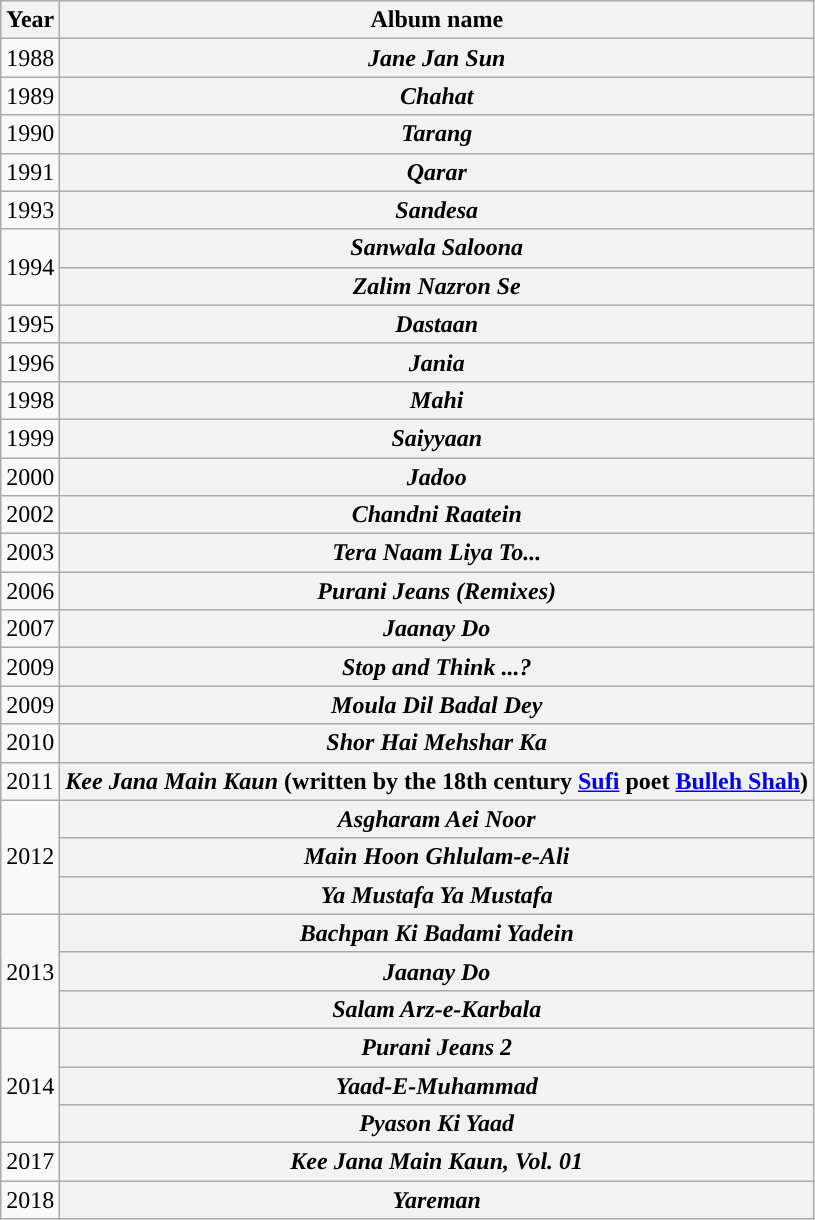<table class="wikitable sortable plainrowheaders">
<tr>
<th scope="col">Year</th>
<th scope="col">Album name</th>
</tr>
<tr>
<td>1988</td>
<th scope="row"><em>Jane Jan Sun</em></th>
</tr>
<tr>
<td>1989</td>
<th scope="row"><em>Chahat</em></th>
</tr>
<tr>
<td>1990</td>
<th scope="row"><em>Tarang</em></th>
</tr>
<tr>
<td>1991</td>
<th scope="row"><em>Qarar</em></th>
</tr>
<tr>
<td>1993</td>
<th scope="row"><em>Sandesa</em></th>
</tr>
<tr>
<td rowspan="2">1994</td>
<th scope="row"><em>Sanwala Saloona</em></th>
</tr>
<tr>
<th scope="row"><em>Zalim Nazron Se</em></th>
</tr>
<tr>
<td>1995</td>
<th scope="row"><em>Dastaan</em></th>
</tr>
<tr>
<td>1996</td>
<th scope="row"><em>Jania</em></th>
</tr>
<tr>
<td>1998</td>
<th scope="row"><em>Mahi</em></th>
</tr>
<tr>
<td>1999</td>
<th scope="row"><em>Saiyyaan</em></th>
</tr>
<tr>
<td>2000</td>
<th scope="row"><em>Jadoo</em></th>
</tr>
<tr>
<td>2002</td>
<th scope="row"><em>Chandni Raatein</em></th>
</tr>
<tr>
<td>2003</td>
<th scope="row"><em>Tera Naam Liya To...</em></th>
</tr>
<tr>
<td>2006</td>
<th scope="row"><em>Purani Jeans (Remixes)</em></th>
</tr>
<tr>
<td>2007</td>
<th scope="row"><em>Jaanay Do</em></th>
</tr>
<tr>
<td>2009</td>
<th scope="row"><em>Stop and Think ...?</em></th>
</tr>
<tr>
<td>2009</td>
<th scope="row"><em>Moula Dil Badal Dey</em></th>
</tr>
<tr>
<td>2010</td>
<th scope="row"><em>Shor Hai Mehshar Ka</em></th>
</tr>
<tr>
<td>2011</td>
<th scope="row"><em>Kee Jana Main Kaun</em> (written by the 18th century <a href='#'>Sufi</a> poet <a href='#'>Bulleh Shah</a>)</th>
</tr>
<tr>
<td rowspan="3">2012</td>
<th scope="row"><em>Asgharam Aei Noor</em></th>
</tr>
<tr>
<th scope="row"><em>Main Hoon Ghlulam-e-Ali</em></th>
</tr>
<tr>
<th scope="row"><em>Ya Mustafa Ya Mustafa</em></th>
</tr>
<tr>
<td rowspan="3">2013</td>
<th scope="row"><em>Bachpan Ki Badami Yadein</em></th>
</tr>
<tr>
<th scope="row"><em>Jaanay Do</em></th>
</tr>
<tr>
<th scope="row"><em>Salam Arz-e-Karbala</em></th>
</tr>
<tr>
<td rowspan="3">2014</td>
<th scope="row"><em>Purani Jeans 2</em></th>
</tr>
<tr>
<th scope="row"><em>Yaad-E-Muhammad</em></th>
</tr>
<tr>
<th scope="row"><em>Pyason Ki Yaad</em></th>
</tr>
<tr>
<td>2017</td>
<th scope="row"><em>Kee Jana Main Kaun, Vol. 01</em></th>
</tr>
<tr>
<td>2018</td>
<th scope="row"><em>Yareman</em></th>
</tr>
</table>
